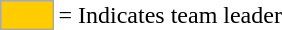<table>
<tr>
<td style="background-color:#FFCC00; border:1px solid #aaaaaa; width:2em;"></td>
<td>= Indicates team leader</td>
</tr>
</table>
